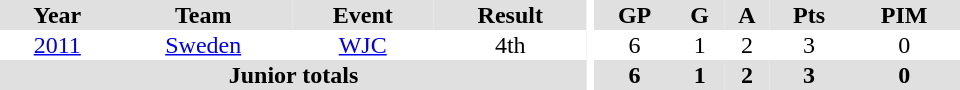<table border="0" cellpadding="1" cellspacing="0" ID="Table3" style="text-align:center; width:40em">
<tr ALIGN="center" bgcolor="#e0e0e0">
<th>Year</th>
<th>Team</th>
<th>Event</th>
<th>Result</th>
<th rowspan="99" bgcolor="#ffffff"></th>
<th>GP</th>
<th>G</th>
<th>A</th>
<th>Pts</th>
<th>PIM</th>
</tr>
<tr>
<td><a href='#'>2011</a></td>
<td><a href='#'>Sweden</a></td>
<td><a href='#'>WJC</a></td>
<td>4th</td>
<td>6</td>
<td>1</td>
<td>2</td>
<td>3</td>
<td>0</td>
</tr>
<tr bgcolor="#e0e0e0">
<th colspan="4">Junior totals</th>
<th>6</th>
<th>1</th>
<th>2</th>
<th>3</th>
<th>0</th>
</tr>
</table>
